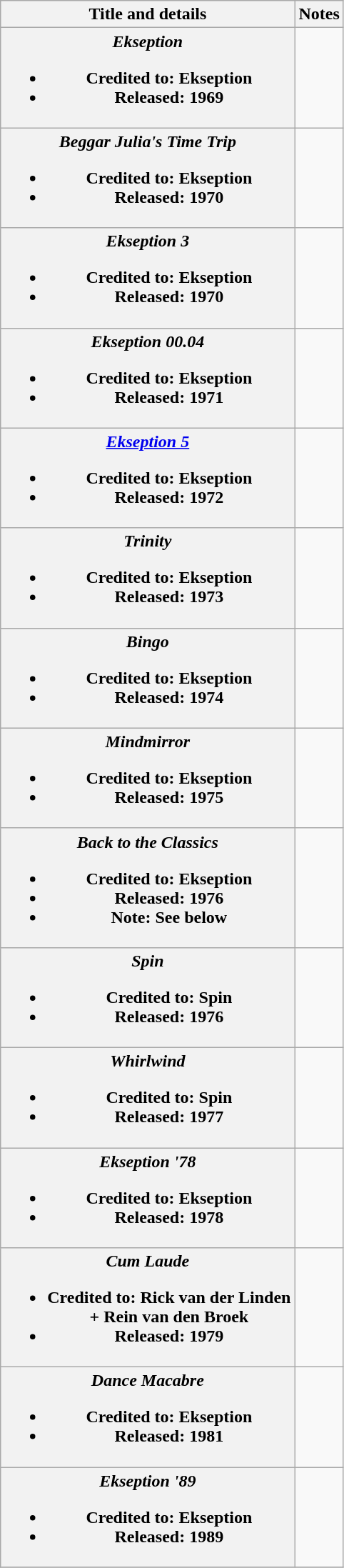<table class="wikitable plainrowheaders" style="text-align:center;">
<tr>
<th scope="col">Title and details</th>
<th scope="col">Notes</th>
</tr>
<tr>
<th scope="row"><strong><em>Ekseption</em></strong><br><ul><li>Credited to: Ekseption</li><li>Released: 1969</li></ul></th>
<td><br></td>
</tr>
<tr>
<th scope="row"><strong><em>Beggar Julia's Time Trip</em></strong><br><ul><li>Credited to: Ekseption</li><li>Released: 1970</li></ul></th>
<td><br></td>
</tr>
<tr>
<th scope="row"><strong><em>Ekseption 3</em></strong><br><ul><li>Credited to: Ekseption</li><li>Released: 1970</li></ul></th>
<td><br></td>
</tr>
<tr>
<th scope="row"><strong><em>Ekseption 00.04</em></strong><br><ul><li>Credited to: Ekseption</li><li>Released: 1971</li></ul></th>
<td><br></td>
</tr>
<tr>
<th scope="row"><strong><em><a href='#'>Ekseption 5</a></em></strong><br><ul><li>Credited to: Ekseption</li><li>Released: 1972</li></ul></th>
<td><br></td>
</tr>
<tr>
<th scope="row"><strong><em>Trinity</em></strong><br><ul><li>Credited to: Ekseption</li><li>Released: 1973</li></ul></th>
<td><br></td>
</tr>
<tr>
<th scope="row"><strong><em>Bingo</em></strong><br><ul><li>Credited to: Ekseption</li><li>Released: 1974</li></ul></th>
<td><br></td>
</tr>
<tr>
<th scope="row"><strong><em>Mindmirror</em></strong><br><ul><li>Credited to: Ekseption</li><li>Released: 1975</li></ul></th>
<td><br></td>
</tr>
<tr>
<th scope="row"><strong><em>Back to the Classics</em></strong><br><ul><li>Credited to: Ekseption</li><li>Released: 1976</li><li>Note: See below</li></ul></th>
<td><br></td>
</tr>
<tr>
<th scope="row"><strong><em>Spin</em></strong><br><ul><li>Credited to: Spin</li><li>Released: 1976</li></ul></th>
<td><br></td>
</tr>
<tr>
<th scope="row"><strong><em>Whirlwind</em></strong><br><ul><li>Credited to: Spin</li><li>Released: 1977</li></ul></th>
<td><br></td>
</tr>
<tr>
<th scope="row"><strong><em>Ekseption '78</em></strong><br><ul><li>Credited to: Ekseption</li><li>Released: 1978</li></ul></th>
<td><br></td>
</tr>
<tr>
<th scope="row"><strong><em>Cum Laude</em></strong><br><ul><li>Credited to: Rick van der Linden <br>+ Rein van den Broek</li><li>Released: 1979</li></ul></th>
<td><br></td>
</tr>
<tr>
<th scope="row"><strong><em>Dance Macabre</em></strong><br><ul><li>Credited to: Ekseption</li><li>Released: 1981</li></ul></th>
<td><br></td>
</tr>
<tr>
<th scope="row"><strong><em>Ekseption '89</em></strong><br><ul><li>Credited to: Ekseption</li><li>Released: 1989</li></ul></th>
<td><br></td>
</tr>
<tr>
</tr>
</table>
